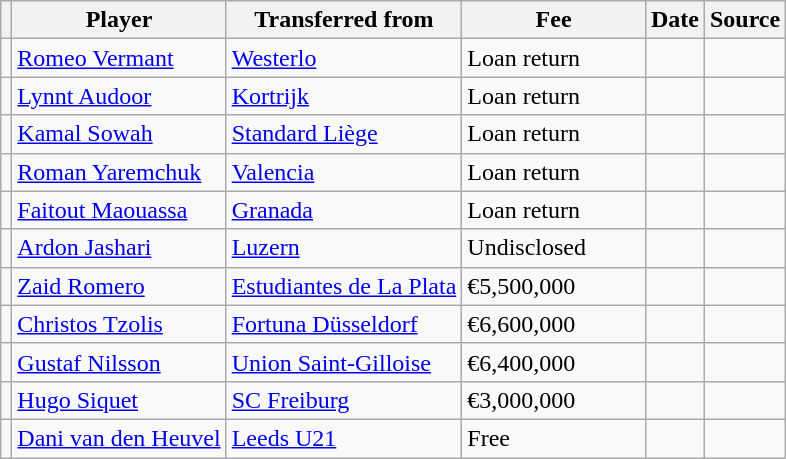<table class="wikitable plainrowheaders sortable">
<tr>
<th></th>
<th scope="col">Player</th>
<th>Transferred from</th>
<th style="width: 115px;">Fee</th>
<th scope="col">Date</th>
<th scope="col">Source</th>
</tr>
<tr>
<td align="center"></td>
<td> <a href='#'>Romeo Vermant</a></td>
<td> <a href='#'>Westerlo</a></td>
<td>Loan return</td>
<td></td>
<td></td>
</tr>
<tr>
<td align="center"></td>
<td> <a href='#'>Lynnt Audoor</a></td>
<td> <a href='#'>Kortrijk</a></td>
<td>Loan return</td>
<td></td>
<td></td>
</tr>
<tr>
<td align="center"></td>
<td> <a href='#'>Kamal Sowah</a></td>
<td> <a href='#'>Standard Liège</a></td>
<td>Loan return</td>
<td></td>
<td></td>
</tr>
<tr>
<td align="center"></td>
<td> <a href='#'>Roman Yaremchuk</a></td>
<td> <a href='#'>Valencia</a></td>
<td>Loan return</td>
<td></td>
<td></td>
</tr>
<tr>
<td align="center"></td>
<td> <a href='#'>Faitout Maouassa</a></td>
<td> <a href='#'>Granada</a></td>
<td>Loan return</td>
<td></td>
<td></td>
</tr>
<tr>
<td align="center"></td>
<td> <a href='#'>Ardon Jashari</a></td>
<td> <a href='#'>Luzern</a></td>
<td>Undisclosed</td>
<td></td>
<td></td>
</tr>
<tr>
<td align="center"></td>
<td> <a href='#'>Zaid Romero</a></td>
<td> <a href='#'>Estudiantes de La Plata</a></td>
<td>€5,500,000</td>
<td></td>
<td></td>
</tr>
<tr>
<td align="center"></td>
<td> <a href='#'>Christos Tzolis</a></td>
<td> <a href='#'>Fortuna Düsseldorf</a></td>
<td>€6,600,000</td>
<td></td>
<td></td>
</tr>
<tr>
<td align="center"></td>
<td> <a href='#'>Gustaf Nilsson</a></td>
<td> <a href='#'>Union Saint-Gilloise</a></td>
<td>€6,400,000</td>
<td></td>
<td></td>
</tr>
<tr>
<td align="center"></td>
<td> <a href='#'>Hugo Siquet</a></td>
<td> <a href='#'>SC Freiburg</a></td>
<td>€3,000,000</td>
<td></td>
<td></td>
</tr>
<tr>
<td align="center"></td>
<td> <a href='#'>Dani van den Heuvel</a></td>
<td> <a href='#'>Leeds U21</a></td>
<td>Free</td>
<td></td>
<td></td>
</tr>
</table>
